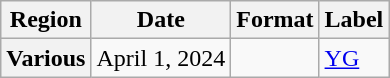<table class="wikitable plainrowheaders">
<tr>
<th scope="col">Region</th>
<th scope="col">Date</th>
<th scope="col">Format</th>
<th scope="col">Label</th>
</tr>
<tr>
<th scope="row">Various </th>
<td>April 1, 2024</td>
<td></td>
<td><a href='#'>YG</a></td>
</tr>
</table>
